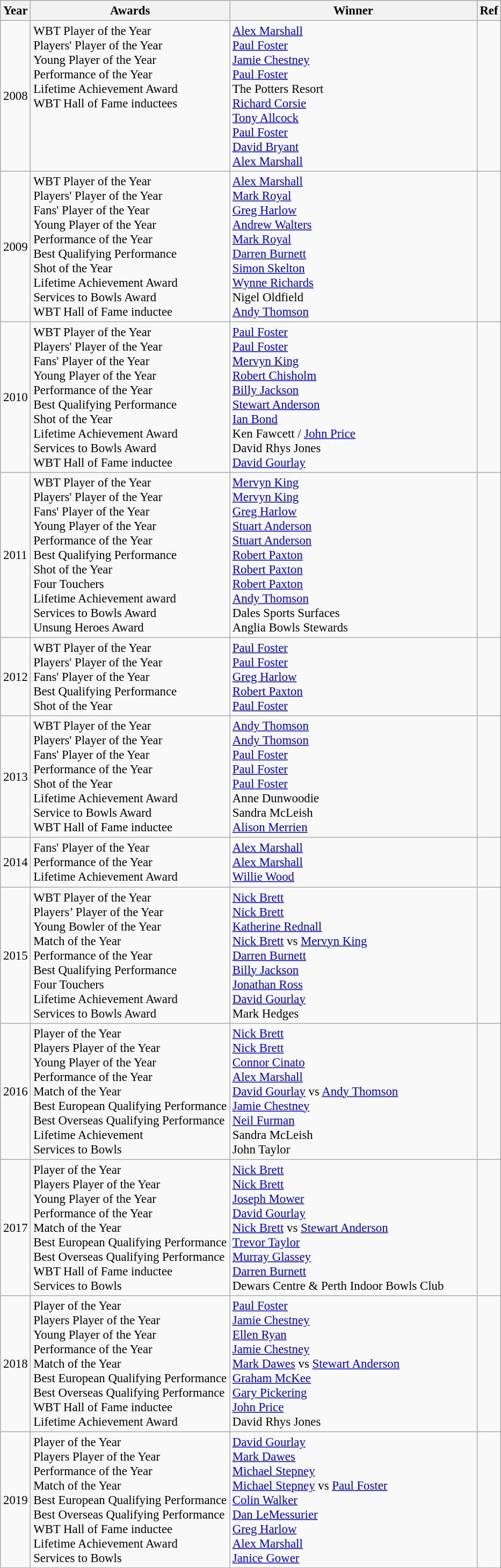<table class="wikitable" style="font-size: 95%">
<tr>
<th style="width:30px;">Year</th>
<th style="width:240px;">Awards</th>
<th style="width:300px;">Winner</th>
<th style="width:10px;">Ref</th>
</tr>
<tr>
<td>2008</td>
<td>WBT Player of the Year<br>Players' Player of the Year<br>Young Player of the Year<br>Performance of the Year<br>Lifetime Achievement Award<br>WBT Hall of Fame inductees<br><br><br><br><br></td>
<td> <a href='#'>Alex Marshall</a><br> <a href='#'>Paul Foster</a><br> <a href='#'>Jamie Chestney</a><br> <a href='#'>Paul Foster</a><br> The Potters Resort<br> <a href='#'>Richard Corsie</a><br> <a href='#'>Tony Allcock</a><br> <a href='#'>Paul Foster</a><br> <a href='#'>David Bryant</a><br> <a href='#'>Alex Marshall</a></td>
<td></td>
</tr>
<tr>
<td>2009</td>
<td>WBT Player of the Year<br>Players' Player of the Year<br>Fans' Player of the Year<br>Young Player of the Year<br>Performance of the Year<br>Best Qualifying Performance<br>Shot of the Year<br>Lifetime Achievement Award<br>Services to Bowls Award<br>WBT Hall of Fame inductee</td>
<td> <a href='#'>Alex Marshall</a><br> <a href='#'>Mark Royal</a><br> <a href='#'>Greg Harlow</a><br> <a href='#'>Andrew Walters</a><br> <a href='#'>Mark Royal</a><br> <a href='#'>Darren Burnett</a><br> <a href='#'>Simon Skelton</a><br> <a href='#'>Wynne Richards</a><br> Nigel Oldfield<br> <a href='#'>Andy Thomson</a></td>
<td></td>
</tr>
<tr>
<td>2010</td>
<td>WBT Player of the Year<br>Players' Player of the Year<br>Fans' Player of the Year<br>Young Player of the Year<br>Performance of the Year<br>Best Qualifying Performance<br>Shot of the Year<br>Lifetime Achievement Award<br>Services to Bowls Award<br>WBT Hall of Fame inductee</td>
<td> <a href='#'>Paul Foster</a><br> <a href='#'>Paul Foster</a><br> <a href='#'>Mervyn King</a><br> <a href='#'>Robert Chisholm</a><br> <a href='#'>Billy Jackson</a><br> <a href='#'>Stewart Anderson</a><br> <a href='#'>Ian Bond</a><br> Ken Fawcett /  <a href='#'>John Price</a><br> David Rhys Jones<br> <a href='#'>David Gourlay</a></td>
<td></td>
</tr>
<tr>
<td>2011</td>
<td>WBT Player of the Year<br>Players' Player of the Year<br>Fans' Player of the Year<br>Young Player of the Year<br>Performance of the Year<br>Best Qualifying Performance<br>Shot of the Year<br>Four Touchers<br>Lifetime Achievement award<br>Services to Bowls Award<br>Unsung Heroes Award</td>
<td> <a href='#'>Mervyn King</a><br> <a href='#'>Mervyn King</a><br> <a href='#'>Greg Harlow</a><br> <a href='#'>Stuart Anderson</a><br> <a href='#'>Stuart Anderson</a><br> <a href='#'>Robert Paxton</a><br> <a href='#'>Robert Paxton</a><br> <a href='#'>Robert Paxton</a><br> <a href='#'>Andy Thomson</a><br> Dales Sports Surfaces<br> Anglia Bowls Stewards</td>
<td><br><br><br></td>
</tr>
<tr>
<td>2012</td>
<td>WBT Player of the Year<br>Players' Player of the Year<br>Fans' Player of the Year<br>Best Qualifying Performance<br>Shot of the Year</td>
<td> <a href='#'>Paul Foster</a><br> <a href='#'>Paul Foster</a><br> <a href='#'>Greg Harlow</a><br> <a href='#'>Robert Paxton</a><br> <a href='#'>Paul Foster</a></td>
<td><br></td>
</tr>
<tr>
<td>2013</td>
<td>WBT Player of the Year<br>Players' Player of the Year<br>Fans' Player of the Year<br>Performance of the Year<br>Shot of the Year<br>Lifetime Achievement Award<br>Service to Bowls Award<br>WBT Hall of Fame inductee</td>
<td> <a href='#'>Andy Thomson</a><br> <a href='#'>Andy Thomson</a><br> <a href='#'>Paul Foster</a><br> <a href='#'>Paul Foster</a><br> <a href='#'>Paul Foster</a><br> Anne Dunwoodie<br> Sandra McLeish<br> <a href='#'>Alison Merrien</a></td>
<td></td>
</tr>
<tr>
<td>2014</td>
<td>Fans' Player of the Year<br>Performance of the Year<br>Lifetime Achievement Award</td>
<td> <a href='#'>Alex Marshall</a><br> <a href='#'>Alex Marshall</a><br> <a href='#'>Willie Wood</a></td>
<td></td>
</tr>
<tr>
<td>2015</td>
<td>WBT Player of the Year<br>Players’ Player of the Year<br>Young Bowler of the Year<br>Match of the Year<br>Performance of the Year<br>Best Qualifying Performance<br>Four Touchers<br>Lifetime Achievement Award<br>Services to Bowls Award</td>
<td> <a href='#'>Nick Brett</a><br> <a href='#'>Nick Brett</a><br> <a href='#'>Katherine Rednall</a><br> <a href='#'>Nick Brett</a> vs  <a href='#'>Mervyn King</a><br> <a href='#'>Darren Burnett</a><br> <a href='#'>Billy Jackson</a><br> <a href='#'>Jonathan Ross</a><br> <a href='#'>David Gourlay</a><br> Mark Hedges</td>
<td></td>
</tr>
<tr>
<td>2016</td>
<td>Player of the Year<br>Players Player of the Year<br>Young Player of the Year<br>Performance of the Year<br>Match of the Year<br>Best European Qualifying Performance<br>Best Overseas Qualifying Performance<br>Lifetime Achievement<br>Services to Bowls</td>
<td> <a href='#'>Nick Brett</a><br> <a href='#'>Nick Brett</a><br> <a href='#'>Connor Cinato</a><br>  <a href='#'>Alex Marshall</a><br> <a href='#'>David Gourlay</a> vs  <a href='#'>Andy Thomson</a><br> <a href='#'>Jamie Chestney</a><br> <a href='#'>Neil Furman</a><br> Sandra McLeish<br> John Taylor</td>
<td></td>
</tr>
<tr>
<td>2017</td>
<td>Player of the Year<br>Players Player of the Year<br>Young Player of the Year<br>Performance of the Year<br>Match of the Year<br>Best European Qualifying Performance<br>Best Overseas Qualifying Performance<br>WBT Hall of Fame inductee<br>Services to Bowls</td>
<td> <a href='#'>Nick Brett</a><br> <a href='#'>Nick Brett</a><br> <a href='#'>Joseph Mower</a><br>  <a href='#'>David Gourlay</a><br> <a href='#'>Nick Brett</a> vs  <a href='#'>Stewart Anderson</a><br> <a href='#'>Trevor Taylor</a><br> <a href='#'>Murray Glassey</a><br> <a href='#'>Darren Burnett</a><br> Dewars Centre & Perth Indoor Bowls Club</td>
<td></td>
</tr>
<tr>
<td>2018</td>
<td>Player of the Year<br>Players Player of the Year<br>Young Player of the Year<br>Performance of the Year<br>Match of the Year<br>Best European Qualifying Performance<br>Best Overseas Qualifying Performance<br>WBT Hall of Fame inductee<br>Lifetime Achievement Award</td>
<td> <a href='#'>Paul Foster</a><br> <a href='#'>Jamie Chestney</a><br> <a href='#'>Ellen Ryan</a><br>  <a href='#'>Jamie Chestney</a><br> <a href='#'>Mark Dawes</a> vs  <a href='#'>Stewart Anderson</a><br> <a href='#'>Graham McKee</a><br> <a href='#'>Gary Pickering</a><br> <a href='#'>John Price</a><br> David Rhys Jones</td>
<td></td>
</tr>
<tr>
<td>2019</td>
<td>Player of the Year<br>Players Player of the Year<br>Performance of the Year<br>Match of the Year<br>Best European Qualifying Performance<br>Best Overseas Qualifying Performance<br>WBT Hall of Fame inductee<br>Lifetime Achievement Award<br>Services to Bowls</td>
<td> <a href='#'>David Gourlay</a><br> <a href='#'>Mark Dawes</a><br> <a href='#'>Michael Stepney</a><br> <a href='#'>Michael Stepney</a> vs  <a href='#'>Paul Foster</a><br> <a href='#'>Colin Walker</a><br> <a href='#'>Dan LeMessurier</a><br> <a href='#'>Greg Harlow</a><br> <a href='#'>Alex Marshall</a><br> <a href='#'>Janice Gower</a></td>
<td></td>
</tr>
</table>
